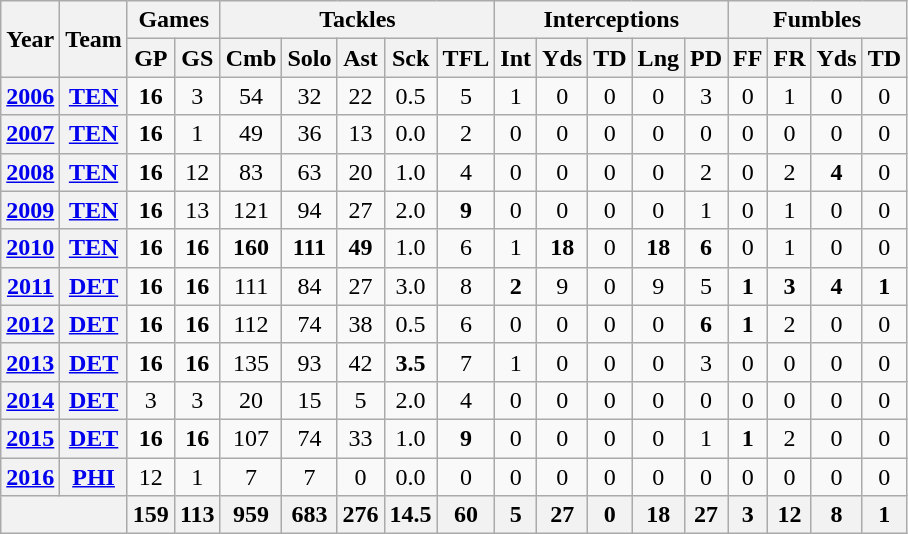<table class="wikitable" style="text-align:center">
<tr>
<th rowspan="2">Year</th>
<th rowspan="2">Team</th>
<th colspan="2">Games</th>
<th colspan="5">Tackles</th>
<th colspan="5">Interceptions</th>
<th colspan="4">Fumbles</th>
</tr>
<tr>
<th>GP</th>
<th>GS</th>
<th>Cmb</th>
<th>Solo</th>
<th>Ast</th>
<th>Sck</th>
<th>TFL</th>
<th>Int</th>
<th>Yds</th>
<th>TD</th>
<th>Lng</th>
<th>PD</th>
<th>FF</th>
<th>FR</th>
<th>Yds</th>
<th>TD</th>
</tr>
<tr>
<th><a href='#'>2006</a></th>
<th><a href='#'>TEN</a></th>
<td><strong>16</strong></td>
<td>3</td>
<td>54</td>
<td>32</td>
<td>22</td>
<td>0.5</td>
<td>5</td>
<td>1</td>
<td>0</td>
<td>0</td>
<td>0</td>
<td>3</td>
<td>0</td>
<td>1</td>
<td>0</td>
<td>0</td>
</tr>
<tr>
<th><a href='#'>2007</a></th>
<th><a href='#'>TEN</a></th>
<td><strong>16</strong></td>
<td>1</td>
<td>49</td>
<td>36</td>
<td>13</td>
<td>0.0</td>
<td>2</td>
<td>0</td>
<td>0</td>
<td>0</td>
<td>0</td>
<td>0</td>
<td>0</td>
<td>0</td>
<td>0</td>
<td>0</td>
</tr>
<tr>
<th><a href='#'>2008</a></th>
<th><a href='#'>TEN</a></th>
<td><strong>16</strong></td>
<td>12</td>
<td>83</td>
<td>63</td>
<td>20</td>
<td>1.0</td>
<td>4</td>
<td>0</td>
<td>0</td>
<td>0</td>
<td>0</td>
<td>2</td>
<td>0</td>
<td>2</td>
<td><strong>4</strong></td>
<td>0</td>
</tr>
<tr>
<th><a href='#'>2009</a></th>
<th><a href='#'>TEN</a></th>
<td><strong>16</strong></td>
<td>13</td>
<td>121</td>
<td>94</td>
<td>27</td>
<td>2.0</td>
<td><strong>9</strong></td>
<td>0</td>
<td>0</td>
<td>0</td>
<td>0</td>
<td>1</td>
<td>0</td>
<td>1</td>
<td>0</td>
<td>0</td>
</tr>
<tr>
<th><a href='#'>2010</a></th>
<th><a href='#'>TEN</a></th>
<td><strong>16</strong></td>
<td><strong>16</strong></td>
<td><strong>160</strong></td>
<td><strong>111</strong></td>
<td><strong>49</strong></td>
<td>1.0</td>
<td>6</td>
<td>1</td>
<td><strong>18</strong></td>
<td>0</td>
<td><strong>18</strong></td>
<td><strong>6</strong></td>
<td>0</td>
<td>1</td>
<td>0</td>
<td>0</td>
</tr>
<tr>
<th><a href='#'>2011</a></th>
<th><a href='#'>DET</a></th>
<td><strong>16</strong></td>
<td><strong>16</strong></td>
<td>111</td>
<td>84</td>
<td>27</td>
<td>3.0</td>
<td>8</td>
<td><strong>2</strong></td>
<td>9</td>
<td>0</td>
<td>9</td>
<td>5</td>
<td><strong>1</strong></td>
<td><strong>3</strong></td>
<td><strong>4</strong></td>
<td><strong>1</strong></td>
</tr>
<tr>
<th><a href='#'>2012</a></th>
<th><a href='#'>DET</a></th>
<td><strong>16</strong></td>
<td><strong>16</strong></td>
<td>112</td>
<td>74</td>
<td>38</td>
<td>0.5</td>
<td>6</td>
<td>0</td>
<td>0</td>
<td>0</td>
<td>0</td>
<td><strong>6</strong></td>
<td><strong>1</strong></td>
<td>2</td>
<td>0</td>
<td>0</td>
</tr>
<tr>
<th><a href='#'>2013</a></th>
<th><a href='#'>DET</a></th>
<td><strong>16</strong></td>
<td><strong>16</strong></td>
<td>135</td>
<td>93</td>
<td>42</td>
<td><strong>3.5</strong></td>
<td>7</td>
<td>1</td>
<td>0</td>
<td>0</td>
<td>0</td>
<td>3</td>
<td>0</td>
<td>0</td>
<td>0</td>
<td>0</td>
</tr>
<tr>
<th><a href='#'>2014</a></th>
<th><a href='#'>DET</a></th>
<td>3</td>
<td>3</td>
<td>20</td>
<td>15</td>
<td>5</td>
<td>2.0</td>
<td>4</td>
<td>0</td>
<td>0</td>
<td>0</td>
<td>0</td>
<td>0</td>
<td>0</td>
<td>0</td>
<td>0</td>
<td>0</td>
</tr>
<tr>
<th><a href='#'>2015</a></th>
<th><a href='#'>DET</a></th>
<td><strong>16</strong></td>
<td><strong>16</strong></td>
<td>107</td>
<td>74</td>
<td>33</td>
<td>1.0</td>
<td><strong>9</strong></td>
<td>0</td>
<td>0</td>
<td>0</td>
<td>0</td>
<td>1</td>
<td><strong>1</strong></td>
<td>2</td>
<td>0</td>
<td>0</td>
</tr>
<tr>
<th><a href='#'>2016</a></th>
<th><a href='#'>PHI</a></th>
<td>12</td>
<td>1</td>
<td>7</td>
<td>7</td>
<td>0</td>
<td>0.0</td>
<td>0</td>
<td>0</td>
<td>0</td>
<td>0</td>
<td>0</td>
<td>0</td>
<td>0</td>
<td>0</td>
<td>0</td>
<td>0</td>
</tr>
<tr>
<th colspan="2"></th>
<th>159</th>
<th>113</th>
<th>959</th>
<th>683</th>
<th>276</th>
<th>14.5</th>
<th>60</th>
<th>5</th>
<th>27</th>
<th>0</th>
<th>18</th>
<th>27</th>
<th>3</th>
<th>12</th>
<th>8</th>
<th>1</th>
</tr>
</table>
